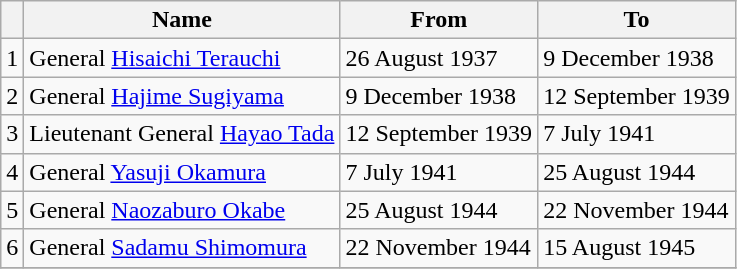<table class=wikitable>
<tr>
<th></th>
<th>Name</th>
<th>From</th>
<th>To</th>
</tr>
<tr>
<td>1</td>
<td>General <a href='#'>Hisaichi Terauchi</a></td>
<td>26 August 1937</td>
<td>9 December 1938</td>
</tr>
<tr>
<td>2</td>
<td>General <a href='#'>Hajime Sugiyama</a></td>
<td>9 December 1938</td>
<td>12 September 1939</td>
</tr>
<tr>
<td>3</td>
<td>Lieutenant General <a href='#'>Hayao Tada</a></td>
<td>12 September 1939</td>
<td>7 July 1941</td>
</tr>
<tr>
<td>4</td>
<td>General <a href='#'>Yasuji Okamura</a></td>
<td>7 July 1941</td>
<td>25 August 1944</td>
</tr>
<tr>
<td>5</td>
<td>General <a href='#'>Naozaburo Okabe</a></td>
<td>25 August 1944</td>
<td>22 November 1944</td>
</tr>
<tr>
<td>6</td>
<td>General <a href='#'>Sadamu Shimomura</a></td>
<td>22 November 1944</td>
<td>15 August 1945</td>
</tr>
<tr>
</tr>
</table>
